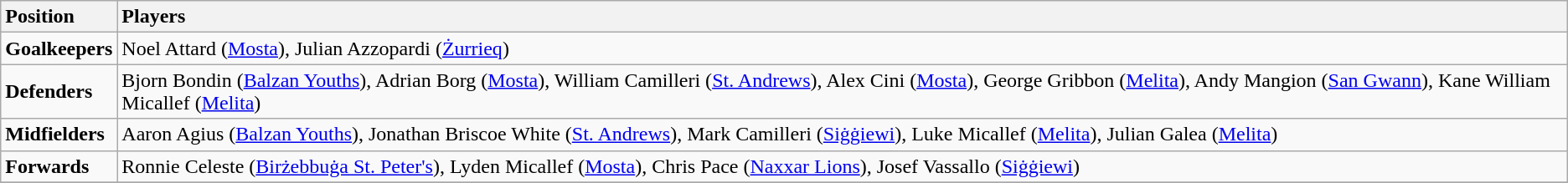<table class="wikitable" style="text-align: left;">
<tr>
<th style="text-align: left;">Position</th>
<th style="text-align: left;">Players</th>
</tr>
<tr>
<td><strong>Goalkeepers</strong></td>
<td>Noel Attard (<a href='#'>Mosta</a>), Julian Azzopardi (<a href='#'>Żurrieq</a>)</td>
</tr>
<tr>
<td><strong>Defenders</strong></td>
<td>Bjorn Bondin (<a href='#'>Balzan Youths</a>), Adrian Borg (<a href='#'>Mosta</a>), William Camilleri (<a href='#'>St. Andrews</a>), Alex Cini (<a href='#'>Mosta</a>), George Gribbon (<a href='#'>Melita</a>), Andy Mangion (<a href='#'>San Gwann</a>), Kane William Micallef (<a href='#'>Melita</a>)</td>
</tr>
<tr>
<td><strong>Midfielders</strong></td>
<td>Aaron Agius (<a href='#'>Balzan Youths</a>), Jonathan Briscoe White (<a href='#'>St. Andrews</a>), Mark Camilleri (<a href='#'>Siġġiewi</a>), Luke Micallef (<a href='#'>Melita</a>), Julian Galea (<a href='#'>Melita</a>)</td>
</tr>
<tr>
<td><strong>Forwards</strong></td>
<td>Ronnie Celeste (<a href='#'>Birżebbuġa St. Peter's</a>), Lyden Micallef (<a href='#'>Mosta</a>), Chris Pace (<a href='#'>Naxxar Lions</a>), Josef Vassallo (<a href='#'>Siġġiewi</a>)</td>
</tr>
<tr>
</tr>
</table>
